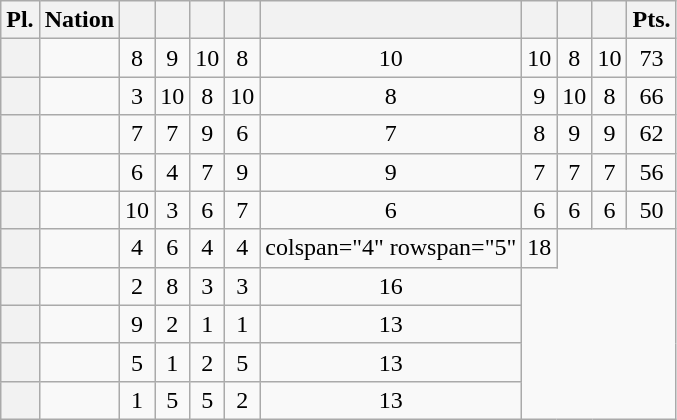<table class="wikitable sortable" style="text-align:center">
<tr>
<th>Pl.</th>
<th>Nation</th>
<th></th>
<th></th>
<th></th>
<th></th>
<th></th>
<th></th>
<th></th>
<th></th>
<th>Pts.</th>
</tr>
<tr>
<th></th>
<td align=left></td>
<td>8</td>
<td>9</td>
<td>10</td>
<td>8</td>
<td>10</td>
<td>10</td>
<td>8</td>
<td>10</td>
<td>73</td>
</tr>
<tr>
<th></th>
<td align=left></td>
<td>3</td>
<td>10</td>
<td>8</td>
<td>10</td>
<td>8</td>
<td>9</td>
<td>10</td>
<td>8</td>
<td>66</td>
</tr>
<tr>
<th></th>
<td align=left></td>
<td>7</td>
<td>7</td>
<td>9</td>
<td>6</td>
<td>7</td>
<td>8</td>
<td>9</td>
<td>9</td>
<td>62</td>
</tr>
<tr>
<th></th>
<td align=left></td>
<td>6</td>
<td>4</td>
<td>7</td>
<td>9</td>
<td>9</td>
<td>7</td>
<td>7</td>
<td>7</td>
<td>56</td>
</tr>
<tr>
<th></th>
<td align=left></td>
<td>10</td>
<td>3</td>
<td>6</td>
<td>7</td>
<td>6</td>
<td>6</td>
<td>6</td>
<td>6</td>
<td>50</td>
</tr>
<tr>
<th></th>
<td align=left></td>
<td>4</td>
<td>6</td>
<td>4</td>
<td>4</td>
<td>colspan="4" rowspan="5" </td>
<td>18</td>
</tr>
<tr>
<th></th>
<td align=left></td>
<td>2</td>
<td>8</td>
<td>3</td>
<td>3</td>
<td>16</td>
</tr>
<tr>
<th></th>
<td align=left></td>
<td>9</td>
<td>2</td>
<td>1</td>
<td>1</td>
<td>13</td>
</tr>
<tr>
<th></th>
<td align=left></td>
<td>5</td>
<td>1</td>
<td>2</td>
<td>5</td>
<td>13</td>
</tr>
<tr>
<th></th>
<td align=left></td>
<td>1</td>
<td>5</td>
<td>5</td>
<td>2</td>
<td>13</td>
</tr>
</table>
